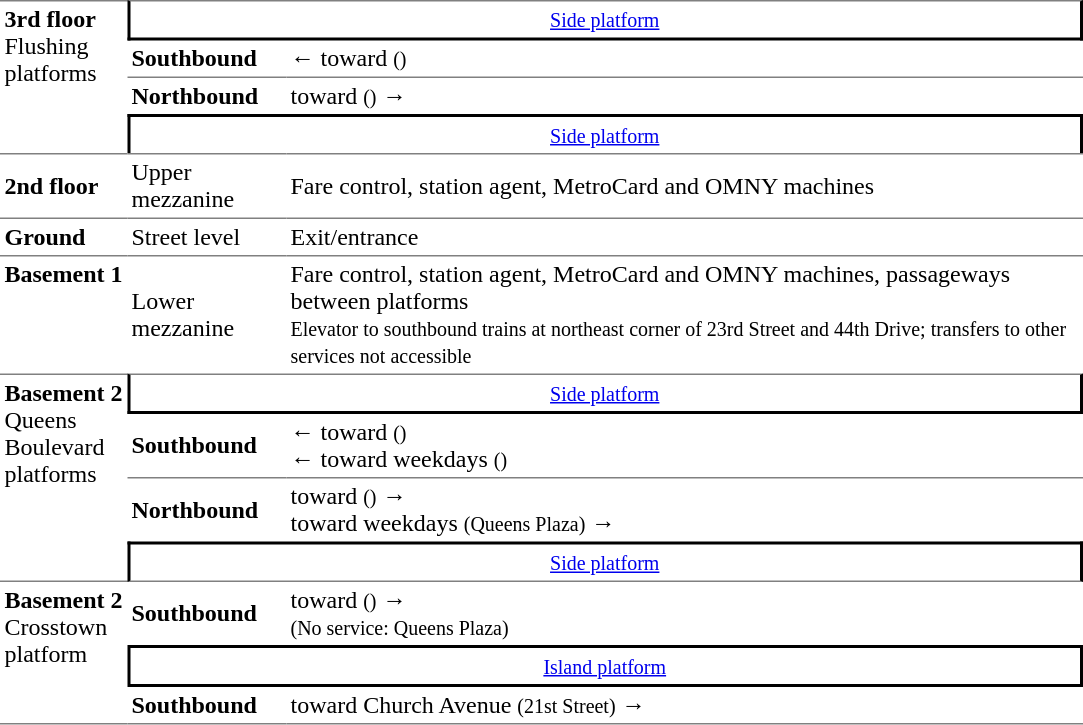<table border=0 cellspacing=0 cellpadding=3>
<tr>
<td style="border-top:solid 1px gray;vertical-align:top;" rowspan=4><strong>3rd floor</strong><br>Flushing platforms</td>
<td style="border-top:solid 1px gray;border-right:solid 2px black;border-left:solid 2px black;border-bottom:solid 2px black;text-align:center;" colspan=2><small><a href='#'>Side platform</a> </small></td>
</tr>
<tr>
<td style="border-bottom:solid 1px gray;"><span><strong>Southbound</strong></span></td>
<td style="border-bottom:solid 1px gray;">←  toward  <small>()</small></td>
</tr>
<tr>
<td><span><strong>Northbound</strong></span></td>
<td>  toward  <small>()</small> →</td>
</tr>
<tr>
<td style="border-top:solid 2px black;border-right:solid 2px black;border-left:solid 2px black;text-align:center;" colspan=2><small><a href='#'>Side platform</a> </small></td>
</tr>
<tr>
<td style="border-top:solid 1px gray;"><strong>2nd floor</strong></td>
<td style="border-top:solid 1px gray;">Upper mezzanine</td>
<td style="border-top:solid 1px gray;">Fare control, station agent, MetroCard and OMNY machines<br></td>
</tr>
<tr>
<td style="border-top:solid 1px gray;border-bottom:solid 1px gray;" width=75><strong>Ground</strong></td>
<td style="border-top:solid 1px gray;border-bottom:solid 1px gray;" width=100>Street level</td>
<td style="border-top:solid 1px gray;border-bottom:solid 1px gray;" width=525>Exit/entrance</td>
</tr>
<tr>
<td style="vertical-align:top;"><strong>Basement 1</strong></td>
<td>Lower mezzanine</td>
<td>Fare control, station agent, MetroCard and OMNY machines, passageways between platforms<br> <small>Elevator to southbound  trains at northeast corner of 23rd Street and 44th Drive; transfers to other services not accessible</small></td>
</tr>
<tr>
<td style="border-top:solid 1px gray;border-bottom:solid 1px gray;vertical-align:top;" rowspan=4><strong>Basement 2</strong><br>Queens Boulevard platforms</td>
<td style="border-top:solid 1px gray;border-right:solid 2px black;border-left:solid 2px black;border-bottom:solid 2px black;text-align:center;" colspan=2><small><a href='#'>Side platform</a> </small></td>
</tr>
<tr>
<td style="border-bottom:solid 1px gray;"><strong>Southbound</strong></td>
<td style="border-bottom:solid 1px gray;">←  toward  <small>()</small><br>←  toward  weekdays <small>()</small></td>
</tr>
<tr>
<td><strong>Northbound</strong></td>
<td>  toward  <small>()</small> →<br>  toward  weekdays <small>(Queens Plaza)</small> →</td>
</tr>
<tr>
<td style="border-top:solid 2px black;border-right:solid 2px black;border-left:solid 2px black;border-bottom:solid 1px gray;text-align:center;" colspan=2><small><a href='#'>Side platform</a></small></td>
</tr>
<tr>
<td style="border-bottom:solid 1px gray;vertical-align:top;" rowspan=3><strong>Basement 2</strong><br>Crosstown platform</td>
<td><span><strong>Southbound</strong></span></td>
<td>  toward  <small>()</small> →<br> <small>(No service: Queens Plaza)</small></td>
</tr>
<tr>
<td style="border-top:solid 2px black;border-right:solid 2px black;border-left:solid 2px black;border-bottom:solid 2px black;text-align:center;" colspan=2><small><a href='#'>Island platform</a> </small></td>
</tr>
<tr>
<td style="border-bottom:solid 1px gray;"><span><strong>Southbound</strong></span></td>
<td style="border-bottom:solid 1px gray;">  toward Church Avenue <small>(21st Street)</small> →</td>
</tr>
</table>
